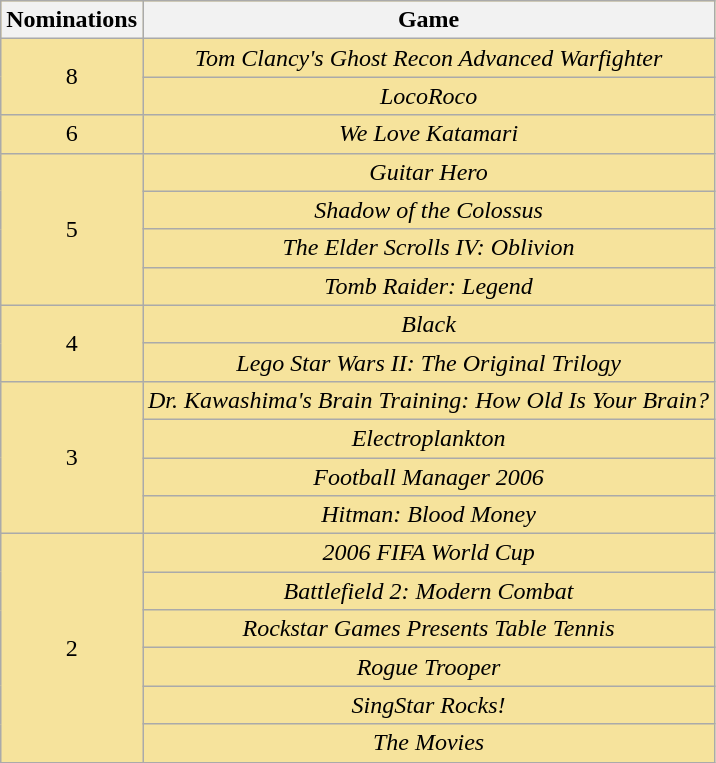<table class="wikitable" rowspan=2 style="text-align: center; background: #f6e39c">
<tr>
<th scope="col" width="55">Nominations</th>
<th scope="col" align="center">Game</th>
</tr>
<tr>
<td rowspan=2 style="text-align:center">8</td>
<td><em>Tom Clancy's Ghost Recon Advanced Warfighter</em></td>
</tr>
<tr>
<td><em>LocoRoco</em></td>
</tr>
<tr>
<td style="text-align:center">6</td>
<td><em>We Love Katamari</em></td>
</tr>
<tr>
<td rowspan=4 style="text-align:center">5</td>
<td><em>Guitar Hero</em></td>
</tr>
<tr>
<td><em>Shadow of the Colossus</em></td>
</tr>
<tr>
<td><em>The Elder Scrolls IV: Oblivion</em></td>
</tr>
<tr>
<td><em>Tomb Raider: Legend</em></td>
</tr>
<tr>
<td rowspan=2 style="text-align:center">4</td>
<td><em>Black</em></td>
</tr>
<tr>
<td><em>Lego Star Wars II: The Original Trilogy</em></td>
</tr>
<tr>
<td rowspan=4 style="text-align:center">3</td>
<td><em>Dr. Kawashima's Brain Training: How Old Is Your Brain?</em></td>
</tr>
<tr>
<td><em>Electroplankton</em></td>
</tr>
<tr>
<td><em>Football Manager 2006</em></td>
</tr>
<tr>
<td><em>Hitman: Blood Money</em></td>
</tr>
<tr>
<td rowspan=6 style="text-align:center">2</td>
<td><em>2006 FIFA World Cup</em></td>
</tr>
<tr>
<td><em>Battlefield 2: Modern Combat</em></td>
</tr>
<tr>
<td><em>Rockstar Games Presents Table Tennis</em></td>
</tr>
<tr>
<td><em>Rogue Trooper</em></td>
</tr>
<tr>
<td><em>SingStar Rocks!</em></td>
</tr>
<tr>
<td><em>The Movies</em></td>
</tr>
</table>
